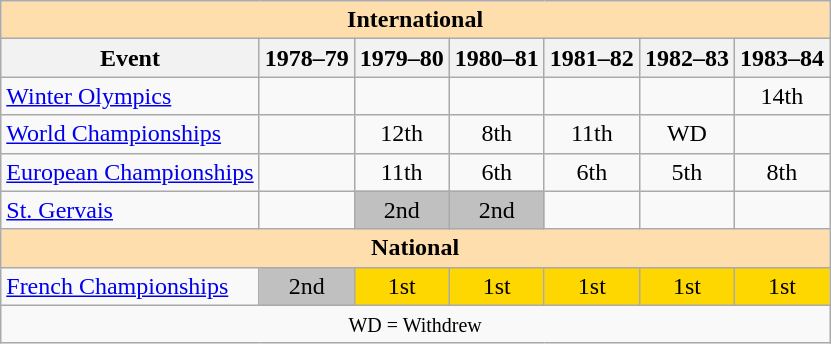<table class="wikitable" style="text-align:center">
<tr>
<th style="background-color: #ffdead; " colspan=7 align=center><strong>International</strong></th>
</tr>
<tr>
<th>Event</th>
<th>1978–79</th>
<th>1979–80</th>
<th>1980–81</th>
<th>1981–82</th>
<th>1982–83</th>
<th>1983–84</th>
</tr>
<tr>
<td align=left><a href='#'>Winter Olympics</a></td>
<td></td>
<td></td>
<td></td>
<td></td>
<td></td>
<td>14th</td>
</tr>
<tr>
<td align=left><a href='#'>World Championships</a></td>
<td></td>
<td>12th</td>
<td>8th</td>
<td>11th</td>
<td>WD</td>
<td></td>
</tr>
<tr>
<td align=left><a href='#'>European Championships</a></td>
<td></td>
<td>11th</td>
<td>6th</td>
<td>6th</td>
<td>5th</td>
<td>8th</td>
</tr>
<tr>
<td align=left><a href='#'>St. Gervais</a></td>
<td></td>
<td bgcolor=silver>2nd</td>
<td bgcolor=silver>2nd</td>
<td></td>
<td></td>
<td></td>
</tr>
<tr>
<th style="background-color: #ffdead; " colspan=7 align=center><strong>National</strong></th>
</tr>
<tr>
<td align=left><a href='#'>French Championships</a></td>
<td bgcolor=silver>2nd</td>
<td bgcolor=gold>1st</td>
<td bgcolor=gold>1st</td>
<td bgcolor=gold>1st</td>
<td bgcolor=gold>1st</td>
<td bgcolor=gold>1st</td>
</tr>
<tr>
<td colspan=7 align=center><small> WD = Withdrew </small></td>
</tr>
</table>
